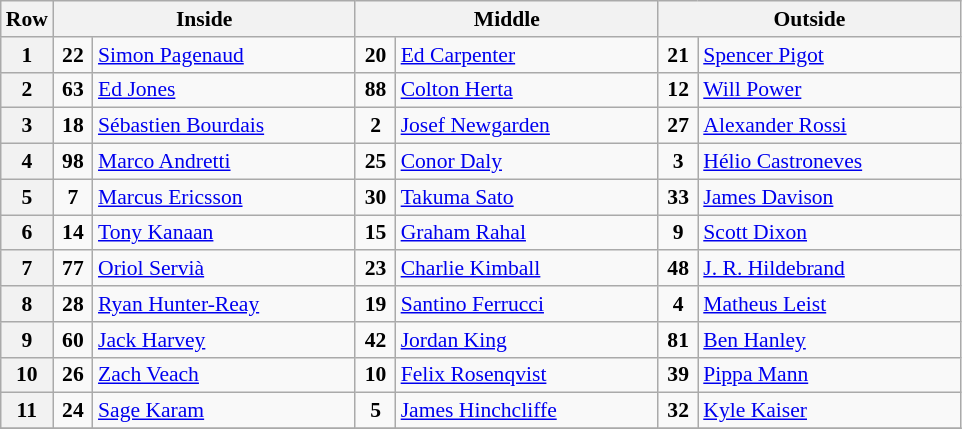<table class="wikitable" style="font-size: 90%;">
<tr>
<th>Row</th>
<th colspan=2 width="195">Inside</th>
<th colspan=2 width="195">Middle</th>
<th colspan=2 width="195">Outside</th>
</tr>
<tr>
<th>1</th>
<td align="center" width="20"><strong>22</strong></td>
<td> <a href='#'>Simon Pagenaud</a></td>
<td align="center" width="20"><strong>20</strong></td>
<td> <a href='#'>Ed Carpenter</a></td>
<td align="center" width="20"><strong>21</strong></td>
<td> <a href='#'>Spencer Pigot</a></td>
</tr>
<tr>
<th>2</th>
<td align="center" width="20"><strong>63</strong></td>
<td> <a href='#'>Ed Jones</a></td>
<td align="center" width="20"><strong>88</strong></td>
<td> <a href='#'>Colton Herta</a> <strong></strong></td>
<td align="center" width="20"><strong>12</strong></td>
<td> <a href='#'>Will Power</a> <strong></strong></td>
</tr>
<tr>
<th>3</th>
<td align="center" width="20"><strong>18</strong></td>
<td> <a href='#'>Sébastien Bourdais</a></td>
<td align="center" width="20"><strong>2</strong></td>
<td> <a href='#'>Josef Newgarden</a></td>
<td align="center" width="20"><strong>27</strong></td>
<td> <a href='#'>Alexander Rossi</a> <strong></strong></td>
</tr>
<tr>
<th>4</th>
<td align="center" width="20"><strong>98</strong></td>
<td> <a href='#'>Marco Andretti</a></td>
<td align="center" width="20"><strong>25</strong></td>
<td> <a href='#'>Conor Daly</a></td>
<td align="center" width="20"><strong>3</strong></td>
<td> <a href='#'>Hélio Castroneves</a> <strong></strong></td>
</tr>
<tr>
<th>5</th>
<td align="center" width="20"><strong>7</strong></td>
<td> <a href='#'>Marcus Ericsson</a> <strong></strong></td>
<td align="center" width="20"><strong>30</strong></td>
<td> <a href='#'>Takuma Sato</a> <strong></strong></td>
<td align="center" width="20"><strong>33</strong></td>
<td> <a href='#'>James Davison</a></td>
</tr>
<tr>
<th>6</th>
<td align="center" width="20"><strong>14</strong></td>
<td> <a href='#'>Tony Kanaan</a> <strong></strong></td>
<td align="center" width="20"><strong>15</strong></td>
<td> <a href='#'>Graham Rahal</a></td>
<td align="center" width="20"><strong>9</strong></td>
<td> <a href='#'>Scott Dixon</a> <strong></strong></td>
</tr>
<tr>
<th>7</th>
<td align="center" width="20"><strong>77</strong></td>
<td> <a href='#'>Oriol Servià</a></td>
<td align="center" width="20"><strong>23</strong></td>
<td> <a href='#'>Charlie Kimball</a></td>
<td align="center" width="20"><strong>48</strong></td>
<td> <a href='#'>J. R. Hildebrand</a></td>
</tr>
<tr>
<th>8</th>
<td align="center" width="20"><strong>28</strong></td>
<td> <a href='#'>Ryan Hunter-Reay</a> <strong></strong></td>
<td align="center" width="20"><strong>19</strong></td>
<td> <a href='#'>Santino Ferrucci</a> <strong></strong></td>
<td align="center" width="20"><strong>4</strong></td>
<td> <a href='#'>Matheus Leist</a></td>
</tr>
<tr>
<th>9</th>
<td align="center" width="20"><strong>60</strong></td>
<td> <a href='#'>Jack Harvey</a></td>
<td align="center" width="20"><strong>42</strong></td>
<td> <a href='#'>Jordan King</a> <strong></strong></td>
<td align="center" width="20"><strong>81</strong></td>
<td> <a href='#'>Ben Hanley</a> <strong></strong></td>
</tr>
<tr>
<th>10</th>
<td align="center" width="20"><strong>26</strong></td>
<td> <a href='#'>Zach Veach</a></td>
<td align="center" width="20"><strong>10</strong></td>
<td> <a href='#'>Felix Rosenqvist</a> <strong></strong></td>
<td align="center" width="20"><strong>39</strong></td>
<td> <a href='#'>Pippa Mann</a></td>
</tr>
<tr>
<th>11</th>
<td align="center" width="20"><strong>24</strong></td>
<td> <a href='#'>Sage Karam</a></td>
<td align="center" width="20"><strong>5</strong></td>
<td> <a href='#'>James Hinchcliffe</a></td>
<td align="center" width="20"><strong>32</strong></td>
<td> <a href='#'>Kyle Kaiser</a></td>
</tr>
<tr>
</tr>
</table>
